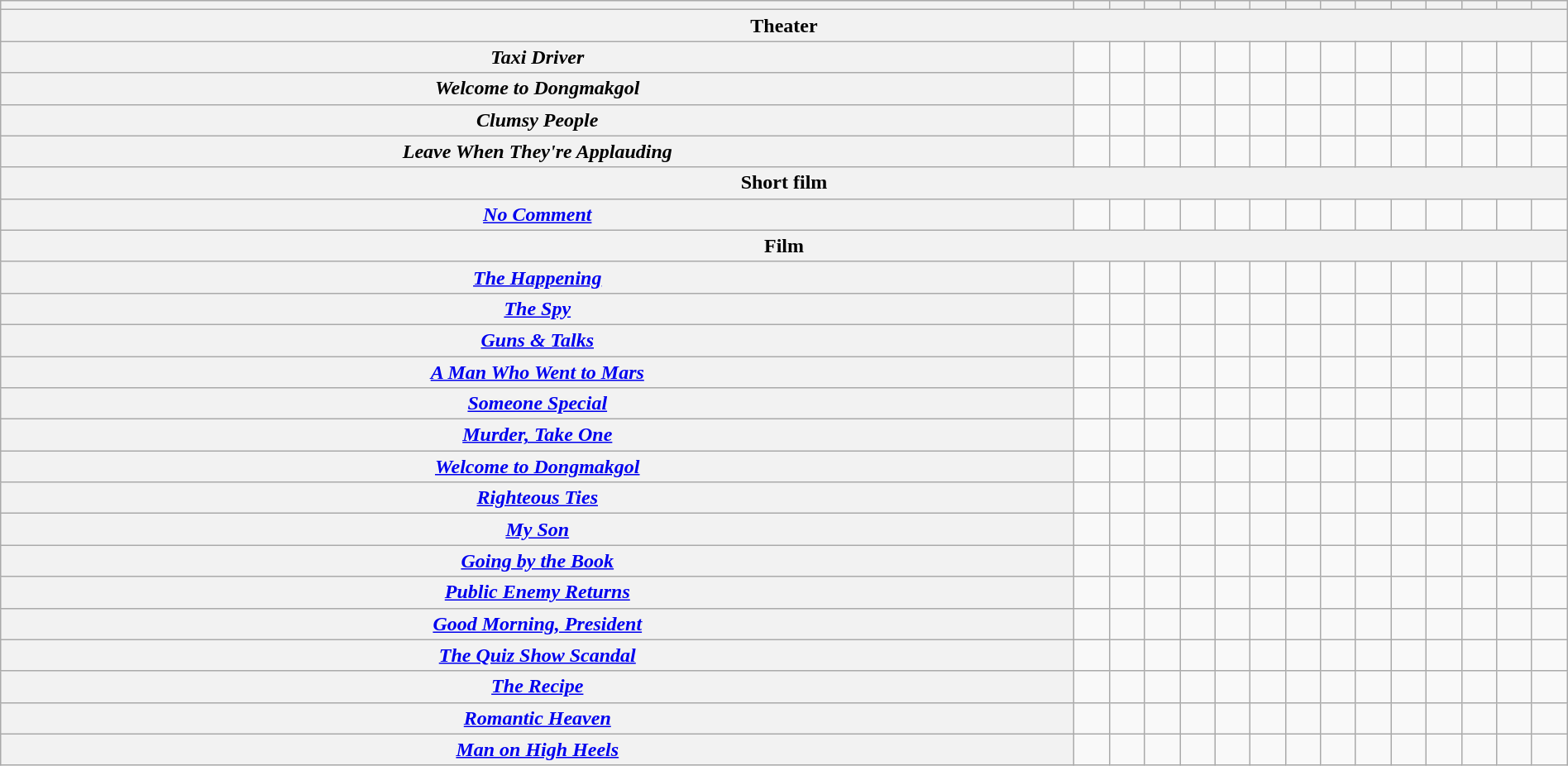<table class="wikitable plainrowheaders" style="text-align:center; font-size:100%; padding:0 auto; margin:auto ; width:100%">
<tr>
<th></th>
<th></th>
<th></th>
<th></th>
<th></th>
<th></th>
<th></th>
<th></th>
<th></th>
<th></th>
<th></th>
<th></th>
<th></th>
<th></th>
<th></th>
</tr>
<tr>
<th colspan="15">Theater</th>
</tr>
<tr>
<th scope="row"><em>Taxi Driver</em></th>
<td></td>
<td></td>
<td></td>
<td></td>
<td></td>
<td></td>
<td></td>
<td></td>
<td></td>
<td></td>
<td></td>
<td></td>
<td></td>
<td></td>
</tr>
<tr>
<th scope="row"><em>Welcome to Dongmakgol</em></th>
<td></td>
<td></td>
<td></td>
<td></td>
<td></td>
<td></td>
<td></td>
<td></td>
<td></td>
<td></td>
<td></td>
<td></td>
<td></td>
<td></td>
</tr>
<tr>
<th scope="row"><em>Clumsy People</em></th>
<td></td>
<td></td>
<td></td>
<td></td>
<td></td>
<td></td>
<td></td>
<td></td>
<td></td>
<td></td>
<td></td>
<td></td>
<td></td>
<td></td>
</tr>
<tr>
<th scope="row"><em>Leave When They're Applauding</em></th>
<td></td>
<td></td>
<td></td>
<td></td>
<td></td>
<td></td>
<td></td>
<td></td>
<td></td>
<td></td>
<td></td>
<td></td>
<td></td>
<td></td>
</tr>
<tr>
<th colspan="15">Short film</th>
</tr>
<tr>
<th scope="row"><em><a href='#'>No Comment</a></em></th>
<td></td>
<td></td>
<td></td>
<td></td>
<td></td>
<td></td>
<td></td>
<td></td>
<td></td>
<td></td>
<td></td>
<td></td>
<td></td>
<td></td>
</tr>
<tr>
<th colspan="15">Film</th>
</tr>
<tr>
<th scope="row"><em><a href='#'>The Happening</a></em></th>
<td></td>
<td></td>
<td></td>
<td></td>
<td></td>
<td></td>
<td></td>
<td></td>
<td></td>
<td></td>
<td></td>
<td></td>
<td></td>
<td></td>
</tr>
<tr>
<th scope="row"><em><a href='#'>The Spy</a></em></th>
<td></td>
<td></td>
<td></td>
<td></td>
<td></td>
<td></td>
<td></td>
<td></td>
<td></td>
<td></td>
<td></td>
<td></td>
<td></td>
<td></td>
</tr>
<tr>
<th scope="row"><em><a href='#'>Guns & Talks</a></em></th>
<td></td>
<td></td>
<td></td>
<td></td>
<td></td>
<td></td>
<td></td>
<td></td>
<td></td>
<td></td>
<td></td>
<td></td>
<td></td>
<td></td>
</tr>
<tr>
<th scope="row"><em><a href='#'>A Man Who Went to Mars</a></em></th>
<td></td>
<td></td>
<td></td>
<td></td>
<td></td>
<td></td>
<td></td>
<td></td>
<td></td>
<td></td>
<td></td>
<td></td>
<td></td>
<td></td>
</tr>
<tr>
<th scope="row"><em><a href='#'>Someone Special</a></em></th>
<td></td>
<td></td>
<td></td>
<td></td>
<td></td>
<td></td>
<td></td>
<td></td>
<td></td>
<td></td>
<td></td>
<td></td>
<td></td>
<td></td>
</tr>
<tr>
<th scope="row"><em><a href='#'>Murder, Take One</a></em></th>
<td></td>
<td></td>
<td></td>
<td></td>
<td></td>
<td></td>
<td></td>
<td></td>
<td></td>
<td></td>
<td></td>
<td></td>
<td></td>
<td></td>
</tr>
<tr>
<th scope="row"><em><a href='#'>Welcome to Dongmakgol</a></em></th>
<td></td>
<td></td>
<td></td>
<td></td>
<td></td>
<td></td>
<td></td>
<td></td>
<td></td>
<td></td>
<td></td>
<td></td>
<td></td>
<td></td>
</tr>
<tr>
<th scope="row"><em><a href='#'>Righteous Ties</a></em></th>
<td></td>
<td></td>
<td></td>
<td></td>
<td></td>
<td></td>
<td></td>
<td></td>
<td></td>
<td></td>
<td></td>
<td></td>
<td></td>
<td></td>
</tr>
<tr>
<th scope="row"><em><a href='#'>My Son</a></em></th>
<td></td>
<td></td>
<td></td>
<td></td>
<td></td>
<td></td>
<td></td>
<td></td>
<td></td>
<td></td>
<td></td>
<td></td>
<td></td>
<td></td>
</tr>
<tr>
<th scope="row"><em><a href='#'>Going by the Book</a></em></th>
<td></td>
<td></td>
<td></td>
<td></td>
<td></td>
<td></td>
<td></td>
<td></td>
<td></td>
<td></td>
<td></td>
<td></td>
<td></td>
<td></td>
</tr>
<tr>
<th scope="row"><em><a href='#'>Public Enemy Returns</a></em></th>
<td></td>
<td></td>
<td></td>
<td></td>
<td></td>
<td></td>
<td></td>
<td></td>
<td></td>
<td></td>
<td></td>
<td></td>
<td></td>
<td></td>
</tr>
<tr>
<th scope="row"><em><a href='#'>Good Morning, President</a></em></th>
<td></td>
<td></td>
<td></td>
<td></td>
<td></td>
<td></td>
<td></td>
<td></td>
<td></td>
<td></td>
<td></td>
<td></td>
<td></td>
<td></td>
</tr>
<tr>
<th scope="row"><em><a href='#'>The Quiz Show Scandal</a></em></th>
<td></td>
<td></td>
<td></td>
<td></td>
<td></td>
<td></td>
<td></td>
<td></td>
<td></td>
<td></td>
<td></td>
<td></td>
<td></td>
<td></td>
</tr>
<tr>
<th scope="row"><em><a href='#'>The Recipe</a></em></th>
<td></td>
<td></td>
<td></td>
<td></td>
<td></td>
<td></td>
<td></td>
<td></td>
<td></td>
<td></td>
<td></td>
<td></td>
<td></td>
<td></td>
</tr>
<tr>
<th scope="row"><em><a href='#'>Romantic Heaven</a></em></th>
<td></td>
<td></td>
<td></td>
<td></td>
<td></td>
<td></td>
<td></td>
<td></td>
<td></td>
<td></td>
<td></td>
<td></td>
<td></td>
<td></td>
</tr>
<tr>
<th scope="row"><em><a href='#'>Man on High Heels</a></em></th>
<td></td>
<td></td>
<td></td>
<td></td>
<td></td>
<td></td>
<td></td>
<td></td>
<td></td>
<td></td>
<td></td>
<td></td>
<td></td>
<td></td>
</tr>
</table>
